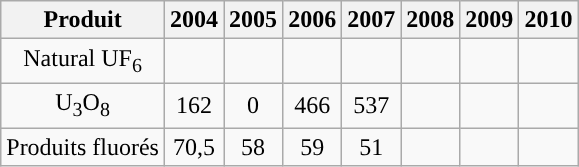<table class="wikitable sortable" style="text-align:center">
<tr>
<th>Produit</th>
<th>2004</th>
<th>2005</th>
<th>2006</th>
<th>2007</th>
<th>2008</th>
<th>2009</th>
<th>2010</th>
</tr>
<tr>
<td>Natural UF<sub>6</sub></td>
<td></td>
<td></td>
<td></td>
<td></td>
<td></td>
<td></td>
<td></td>
</tr>
<tr>
<td>U<sub>3</sub>O<sub>8</sub></td>
<td>162</td>
<td>0</td>
<td>466</td>
<td>537</td>
<td></td>
<td></td>
<td></td>
</tr>
<tr>
<td>Produits fluorés</td>
<td>70,5</td>
<td>58</td>
<td>59</td>
<td>51</td>
<td></td>
<td></td>
<td></td>
</tr>
</table>
